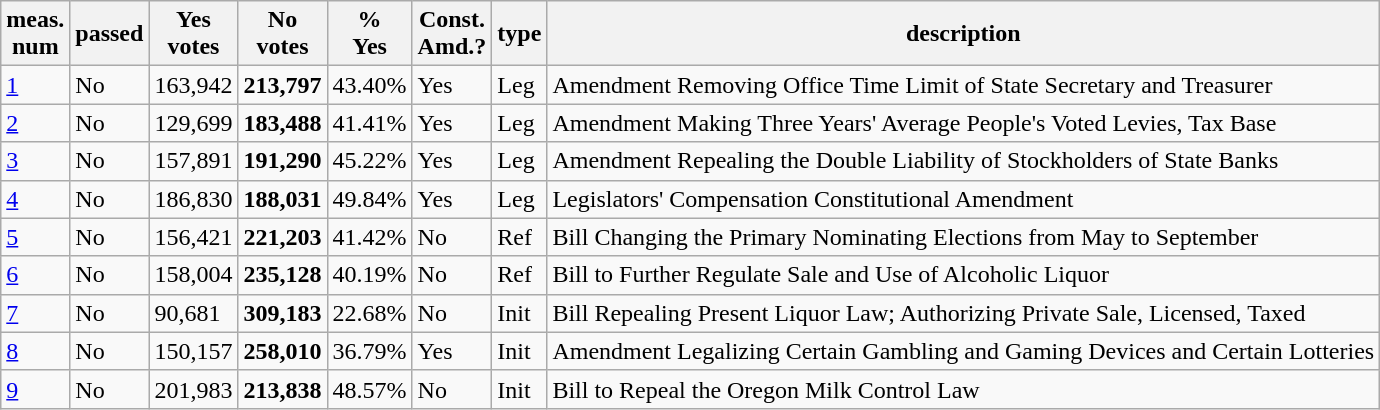<table class="wikitable sortable">
<tr>
<th>meas.<br>num</th>
<th>passed</th>
<th>Yes<br>votes</th>
<th>No<br>votes</th>
<th>%<br>Yes</th>
<th>Const.<br>Amd.?</th>
<th>type</th>
<th>description</th>
</tr>
<tr>
<td><a href='#'>1</a></td>
<td>No</td>
<td>163,942</td>
<td><strong>213,797</strong></td>
<td>43.40%</td>
<td>Yes</td>
<td>Leg</td>
<td>Amendment Removing Office Time Limit of State Secretary and Treasurer</td>
</tr>
<tr>
<td><a href='#'>2</a></td>
<td>No</td>
<td>129,699</td>
<td><strong>183,488</strong></td>
<td>41.41%</td>
<td>Yes</td>
<td>Leg</td>
<td>Amendment Making Three Years' Average People's Voted Levies, Tax Base</td>
</tr>
<tr>
<td><a href='#'>3</a></td>
<td>No</td>
<td>157,891</td>
<td><strong>191,290</strong></td>
<td>45.22%</td>
<td>Yes</td>
<td>Leg</td>
<td>Amendment Repealing the Double Liability of Stockholders of State Banks</td>
</tr>
<tr>
<td><a href='#'>4</a></td>
<td>No</td>
<td>186,830</td>
<td><strong>188,031</strong></td>
<td>49.84%</td>
<td>Yes</td>
<td>Leg</td>
<td>Legislators' Compensation Constitutional Amendment</td>
</tr>
<tr>
<td><a href='#'>5</a></td>
<td>No</td>
<td>156,421</td>
<td><strong>221,203</strong></td>
<td>41.42%</td>
<td>No</td>
<td>Ref</td>
<td>Bill Changing the Primary Nominating Elections from May to September</td>
</tr>
<tr>
<td><a href='#'>6</a></td>
<td>No</td>
<td>158,004</td>
<td><strong>235,128</strong></td>
<td>40.19%</td>
<td>No</td>
<td>Ref</td>
<td>Bill to Further Regulate Sale and Use of Alcoholic Liquor</td>
</tr>
<tr>
<td><a href='#'>7</a></td>
<td>No</td>
<td>90,681</td>
<td><strong>309,183</strong></td>
<td>22.68%</td>
<td>No</td>
<td>Init</td>
<td>Bill Repealing Present Liquor Law; Authorizing Private Sale, Licensed, Taxed</td>
</tr>
<tr>
<td><a href='#'>8</a></td>
<td>No</td>
<td>150,157</td>
<td><strong>258,010</strong></td>
<td>36.79%</td>
<td>Yes</td>
<td>Init</td>
<td>Amendment Legalizing Certain Gambling and Gaming Devices and Certain Lotteries</td>
</tr>
<tr>
<td><a href='#'>9</a></td>
<td>No</td>
<td>201,983</td>
<td><strong>213,838</strong></td>
<td>48.57%</td>
<td>No</td>
<td>Init</td>
<td>Bill to Repeal the Oregon Milk Control Law</td>
</tr>
</table>
